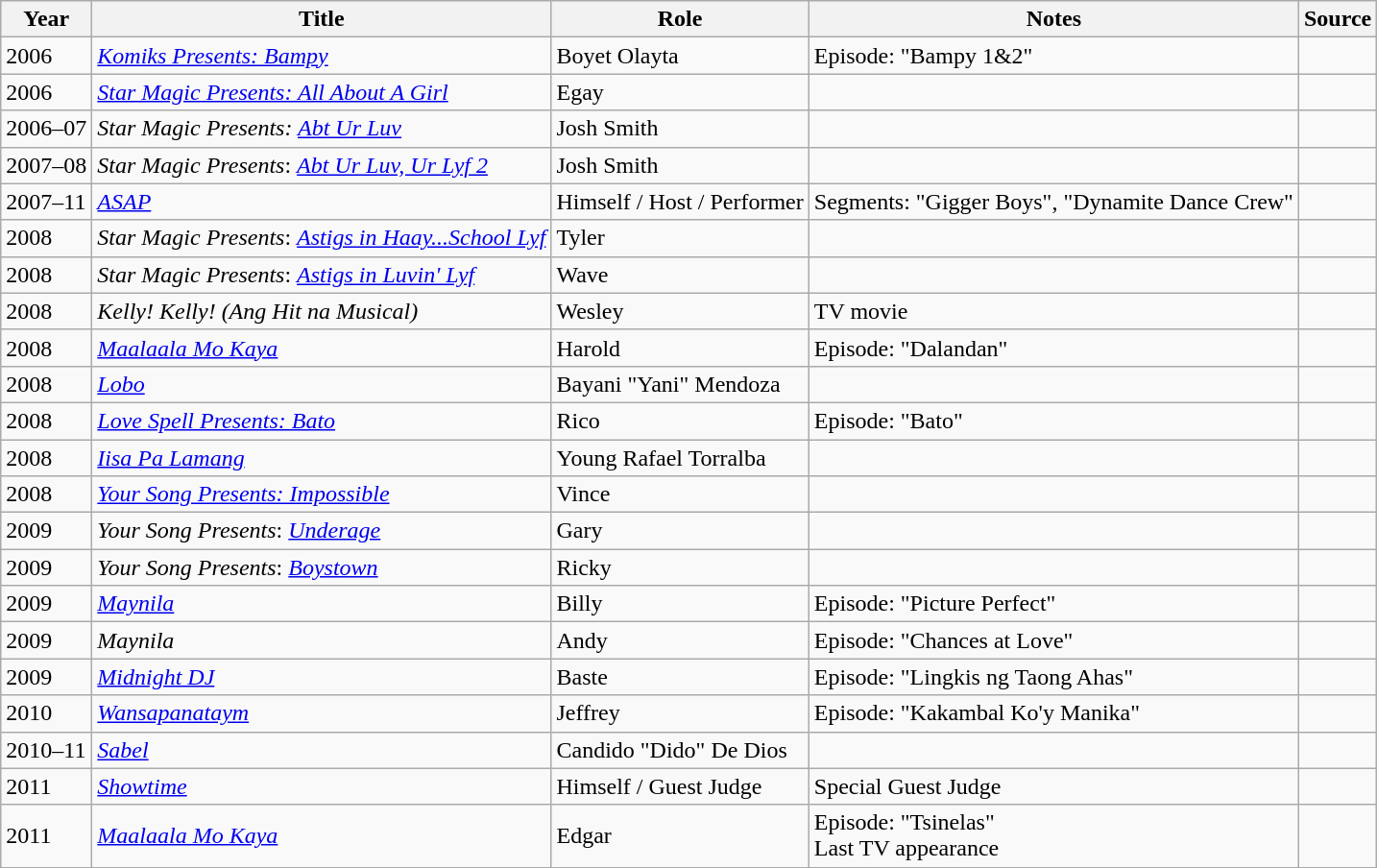<table class="wikitable sortable" >
<tr>
<th>Year</th>
<th>Title</th>
<th>Role</th>
<th class="unsortable">Notes </th>
<th class="unsortable">Source </th>
</tr>
<tr>
<td>2006</td>
<td><em><a href='#'>Komiks Presents: Bampy</a></em></td>
<td>Boyet Olayta</td>
<td>Episode: "Bampy 1&2"</td>
<td></td>
</tr>
<tr>
<td>2006</td>
<td><em><a href='#'>Star Magic Presents: All About A Girl</a></em></td>
<td>Egay</td>
<td></td>
<td></td>
</tr>
<tr>
<td>2006–07</td>
<td><em>Star Magic Presents: <a href='#'>Abt Ur Luv</a></em></td>
<td>Josh Smith</td>
<td></td>
<td></td>
</tr>
<tr>
<td>2007–08</td>
<td><em>Star Magic Presents</em>: <em><a href='#'>Abt Ur Luv, Ur Lyf 2</a></em></td>
<td>Josh Smith</td>
<td></td>
<td></td>
</tr>
<tr>
<td>2007–11</td>
<td><em><a href='#'>ASAP</a></em></td>
<td>Himself / Host / Performer</td>
<td>Segments: "Gigger Boys", "Dynamite Dance Crew"</td>
<td></td>
</tr>
<tr>
<td>2008</td>
<td><em>Star Magic Presents</em>: <em><a href='#'>Astigs in Haay...School Lyf</a></em></td>
<td>Tyler</td>
<td></td>
<td></td>
</tr>
<tr>
<td>2008</td>
<td><em>Star Magic Presents</em>: <em><a href='#'>Astigs in Luvin' Lyf</a></em></td>
<td>Wave</td>
<td></td>
<td></td>
</tr>
<tr>
<td>2008</td>
<td><em>Kelly! Kelly! (Ang Hit na Musical)</em></td>
<td>Wesley</td>
<td>TV movie</td>
<td></td>
</tr>
<tr>
<td>2008</td>
<td><em><a href='#'>Maalaala Mo Kaya</a></em></td>
<td>Harold</td>
<td>Episode: "Dalandan"</td>
<td></td>
</tr>
<tr>
<td>2008</td>
<td><em><a href='#'>Lobo</a></em></td>
<td>Bayani "Yani" Mendoza</td>
<td></td>
<td></td>
</tr>
<tr>
<td>2008</td>
<td><em><a href='#'>Love Spell Presents: Bato</a></em></td>
<td>Rico</td>
<td>Episode: "Bato"</td>
<td></td>
</tr>
<tr>
<td>2008</td>
<td><em><a href='#'>Iisa Pa Lamang</a></em></td>
<td>Young Rafael Torralba</td>
<td></td>
<td></td>
</tr>
<tr>
<td>2008</td>
<td><em><a href='#'>Your Song Presents: Impossible</a></em></td>
<td>Vince</td>
<td></td>
<td></td>
</tr>
<tr>
<td>2009</td>
<td><em>Your Song Presents</em>: <em><a href='#'>Underage</a></em></td>
<td>Gary</td>
<td></td>
<td></td>
</tr>
<tr>
<td>2009</td>
<td><em>Your Song Presents</em>: <em><a href='#'>Boystown</a></em></td>
<td>Ricky</td>
<td></td>
<td></td>
</tr>
<tr>
<td>2009</td>
<td><em><a href='#'>Maynila</a></em></td>
<td>Billy</td>
<td>Episode: "Picture Perfect"</td>
<td></td>
</tr>
<tr>
<td>2009</td>
<td><em>Maynila</em></td>
<td>Andy</td>
<td>Episode: "Chances at Love"</td>
<td></td>
</tr>
<tr>
<td>2009</td>
<td><em><a href='#'>Midnight DJ</a></em></td>
<td>Baste</td>
<td>Episode: "Lingkis ng Taong Ahas"</td>
<td></td>
</tr>
<tr>
<td>2010</td>
<td><em><a href='#'>Wansapanataym</a></em></td>
<td>Jeffrey</td>
<td>Episode: "Kakambal Ko'y Manika"</td>
<td></td>
</tr>
<tr>
<td>2010–11</td>
<td><em><a href='#'>Sabel</a></em></td>
<td>Candido "Dido" De Dios</td>
<td></td>
<td></td>
</tr>
<tr>
<td>2011</td>
<td><em><a href='#'>Showtime</a></em></td>
<td>Himself / Guest Judge</td>
<td>Special Guest Judge</td>
<td></td>
</tr>
<tr>
<td>2011</td>
<td><em><a href='#'>Maalaala Mo Kaya</a></em></td>
<td>Edgar</td>
<td>Episode: "Tsinelas"<br>Last TV appearance</td>
<td></td>
</tr>
<tr>
</tr>
</table>
